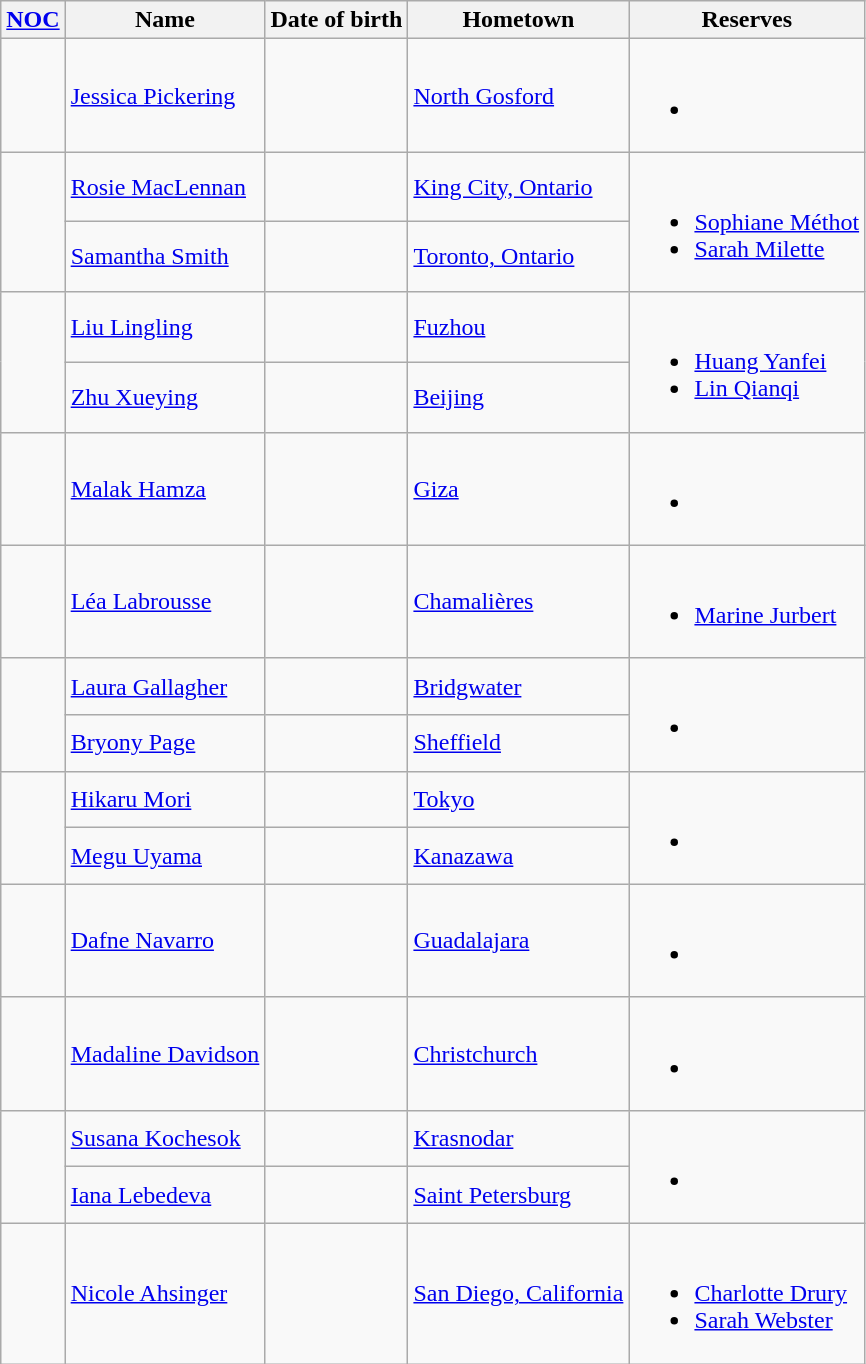<table class="wikitable sortable">
<tr>
<th><a href='#'>NOC</a></th>
<th>Name</th>
<th>Date of birth</th>
<th>Hometown</th>
<th>Reserves</th>
</tr>
<tr>
<td></td>
<td><a href='#'>Jessica Pickering</a></td>
<td></td>
<td><a href='#'>North Gosford</a></td>
<td><br><ul><li></li></ul></td>
</tr>
<tr>
<td rowspan="2"></td>
<td><a href='#'>Rosie MacLennan</a></td>
<td></td>
<td><a href='#'>King City, Ontario</a></td>
<td rowspan="2"><br><ul><li><a href='#'>Sophiane Méthot</a></li><li><a href='#'>Sarah Milette</a></li></ul></td>
</tr>
<tr>
<td><a href='#'>Samantha Smith</a></td>
<td></td>
<td><a href='#'>Toronto, Ontario</a></td>
</tr>
<tr>
<td rowspan="2"></td>
<td><a href='#'>Liu Lingling</a></td>
<td></td>
<td><a href='#'>Fuzhou</a></td>
<td rowspan="2"><br><ul><li><a href='#'>Huang Yanfei</a></li><li><a href='#'>Lin Qianqi</a></li></ul></td>
</tr>
<tr>
<td><a href='#'>Zhu Xueying</a></td>
<td></td>
<td><a href='#'>Beijing</a></td>
</tr>
<tr>
<td></td>
<td><a href='#'>Malak Hamza</a></td>
<td></td>
<td><a href='#'>Giza</a></td>
<td><br><ul><li></li></ul></td>
</tr>
<tr>
<td></td>
<td><a href='#'>Léa Labrousse</a></td>
<td></td>
<td><a href='#'>Chamalières</a></td>
<td><br><ul><li><a href='#'>Marine Jurbert</a></li></ul></td>
</tr>
<tr>
<td rowspan="2"></td>
<td><a href='#'>Laura Gallagher</a></td>
<td></td>
<td><a href='#'>Bridgwater</a></td>
<td rowspan="2"><br><ul><li></li></ul></td>
</tr>
<tr>
<td><a href='#'>Bryony Page</a></td>
<td></td>
<td><a href='#'>Sheffield</a></td>
</tr>
<tr>
<td rowspan="2"></td>
<td><a href='#'>Hikaru Mori</a></td>
<td></td>
<td><a href='#'>Tokyo</a></td>
<td rowspan="2"><br><ul><li></li></ul></td>
</tr>
<tr>
<td><a href='#'>Megu Uyama</a></td>
<td></td>
<td><a href='#'>Kanazawa</a></td>
</tr>
<tr>
<td></td>
<td><a href='#'>Dafne Navarro</a></td>
<td></td>
<td><a href='#'>Guadalajara</a></td>
<td><br><ul><li></li></ul></td>
</tr>
<tr>
<td></td>
<td><a href='#'>Madaline Davidson</a></td>
<td></td>
<td><a href='#'>Christchurch</a></td>
<td><br><ul><li></li></ul></td>
</tr>
<tr>
<td rowspan="2"></td>
<td><a href='#'>Susana Kochesok</a></td>
<td></td>
<td><a href='#'>Krasnodar</a></td>
<td rowspan="2"><br><ul><li></li></ul></td>
</tr>
<tr>
<td><a href='#'>Iana Lebedeva</a></td>
<td></td>
<td><a href='#'>Saint Petersburg</a></td>
</tr>
<tr>
<td></td>
<td><a href='#'>Nicole Ahsinger</a></td>
<td></td>
<td><a href='#'>San Diego, California</a></td>
<td><br><ul><li><a href='#'>Charlotte Drury</a></li><li><a href='#'>Sarah Webster</a></li></ul></td>
</tr>
</table>
